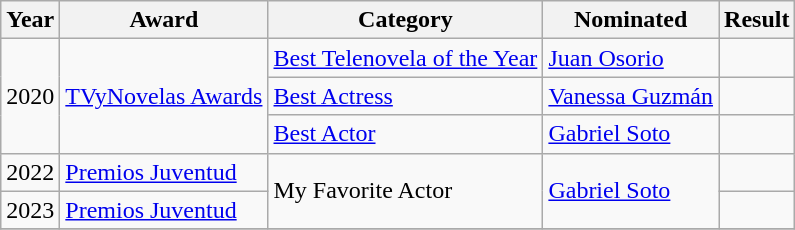<table class="wikitable plainrowheaders">
<tr>
<th scope="col">Year</th>
<th scope="col">Award</th>
<th scope="col">Category</th>
<th scope="col">Nominated</th>
<th scope="col">Result</th>
</tr>
<tr>
<td rowspan="3">2020</td>
<td rowspan="3"><a href='#'>TVyNovelas Awards</a></td>
<td><a href='#'>Best Telenovela of the Year</a></td>
<td><a href='#'>Juan Osorio</a></td>
<td></td>
</tr>
<tr>
<td><a href='#'>Best Actress</a></td>
<td><a href='#'>Vanessa Guzmán</a></td>
<td></td>
</tr>
<tr>
<td><a href='#'>Best Actor</a></td>
<td><a href='#'>Gabriel Soto</a></td>
<td></td>
</tr>
<tr>
<td>2022</td>
<td><a href='#'>Premios Juventud</a></td>
<td rowspan=2>My Favorite Actor</td>
<td rowspan=2><a href='#'>Gabriel Soto</a></td>
<td></td>
</tr>
<tr>
<td>2023</td>
<td><a href='#'>Premios Juventud</a></td>
<td></td>
</tr>
<tr>
</tr>
</table>
